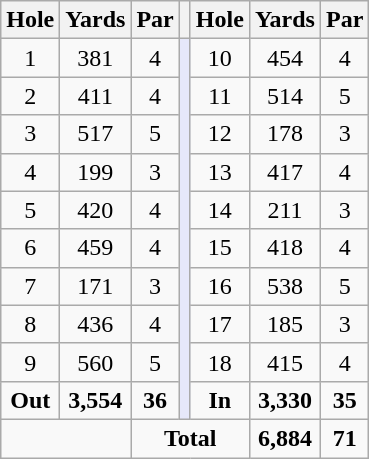<table class="wikitable" style="text-align:center; font-size:100%;">
<tr>
<th>Hole</th>
<th>Yards</th>
<th>Par</th>
<th></th>
<th>Hole</th>
<th>Yards</th>
<th>Par</th>
</tr>
<tr>
<td>1</td>
<td>381</td>
<td>4</td>
<td rowspan=10 style="background:#E6E8FA;"></td>
<td>10</td>
<td>454</td>
<td>4</td>
</tr>
<tr>
<td>2</td>
<td>411</td>
<td>4</td>
<td>11</td>
<td>514</td>
<td>5</td>
</tr>
<tr>
<td>3</td>
<td>517</td>
<td>5</td>
<td>12</td>
<td>178</td>
<td>3</td>
</tr>
<tr>
<td>4</td>
<td>199</td>
<td>3</td>
<td>13</td>
<td>417</td>
<td>4</td>
</tr>
<tr>
<td>5</td>
<td>420</td>
<td>4</td>
<td>14</td>
<td>211</td>
<td>3</td>
</tr>
<tr>
<td>6</td>
<td>459</td>
<td>4</td>
<td>15</td>
<td>418</td>
<td>4</td>
</tr>
<tr>
<td>7</td>
<td>171</td>
<td>3</td>
<td>16</td>
<td>538</td>
<td>5</td>
</tr>
<tr>
<td>8</td>
<td>436</td>
<td>4</td>
<td>17</td>
<td>185</td>
<td>3</td>
</tr>
<tr>
<td>9</td>
<td>560</td>
<td>5</td>
<td>18</td>
<td>415</td>
<td>4</td>
</tr>
<tr>
<td><strong>Out</strong></td>
<td><strong>3,554</strong></td>
<td><strong>36</strong></td>
<td><strong>In</strong></td>
<td><strong>3,330</strong></td>
<td><strong>35</strong></td>
</tr>
<tr>
<td colspan=2 align=left></td>
<td colspan=3><strong>Total</strong></td>
<td><strong>6,884</strong></td>
<td><strong>71</strong></td>
</tr>
</table>
